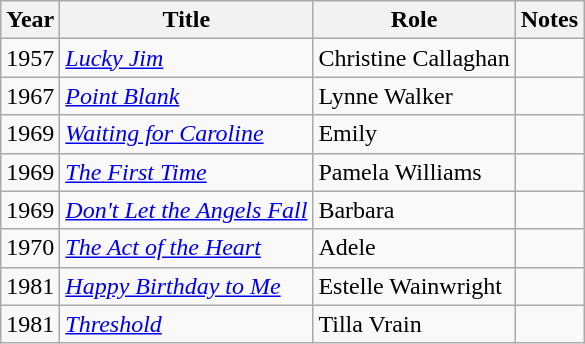<table class="wikitable sortable">
<tr>
<th>Year</th>
<th>Title</th>
<th>Role</th>
<th class="unsortable">Notes</th>
</tr>
<tr>
<td>1957</td>
<td><em><a href='#'>Lucky Jim</a></em></td>
<td>Christine Callaghan</td>
<td></td>
</tr>
<tr>
<td>1967</td>
<td><em><a href='#'>Point Blank</a></em></td>
<td>Lynne Walker</td>
<td></td>
</tr>
<tr>
<td>1969</td>
<td><em><a href='#'>Waiting for Caroline</a></em></td>
<td>Emily</td>
<td></td>
</tr>
<tr>
<td>1969</td>
<td data-sort-value="First Time, The"><em><a href='#'>The First Time</a></em></td>
<td>Pamela Williams</td>
<td></td>
</tr>
<tr>
<td>1969</td>
<td><em><a href='#'>Don't Let the Angels Fall</a></em></td>
<td>Barbara</td>
<td></td>
</tr>
<tr>
<td>1970</td>
<td data-sort-value="Act of the Heart, The"><em><a href='#'>The Act of the Heart</a></em></td>
<td>Adele</td>
<td></td>
</tr>
<tr>
<td>1981</td>
<td><em><a href='#'>Happy Birthday to Me</a></em></td>
<td>Estelle Wainwright</td>
<td></td>
</tr>
<tr>
<td>1981</td>
<td><em><a href='#'>Threshold</a></em></td>
<td>Tilla Vrain</td>
<td></td>
</tr>
</table>
